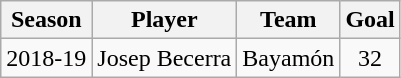<table class="wikitable" style="text-align:center;">
<tr>
<th>Season</th>
<th>Player</th>
<th>Team</th>
<th>Goal</th>
</tr>
<tr>
<td>2018-19</td>
<td align=left> Josep Becerra</td>
<td>Bayamón</td>
<td>32</td>
</tr>
</table>
